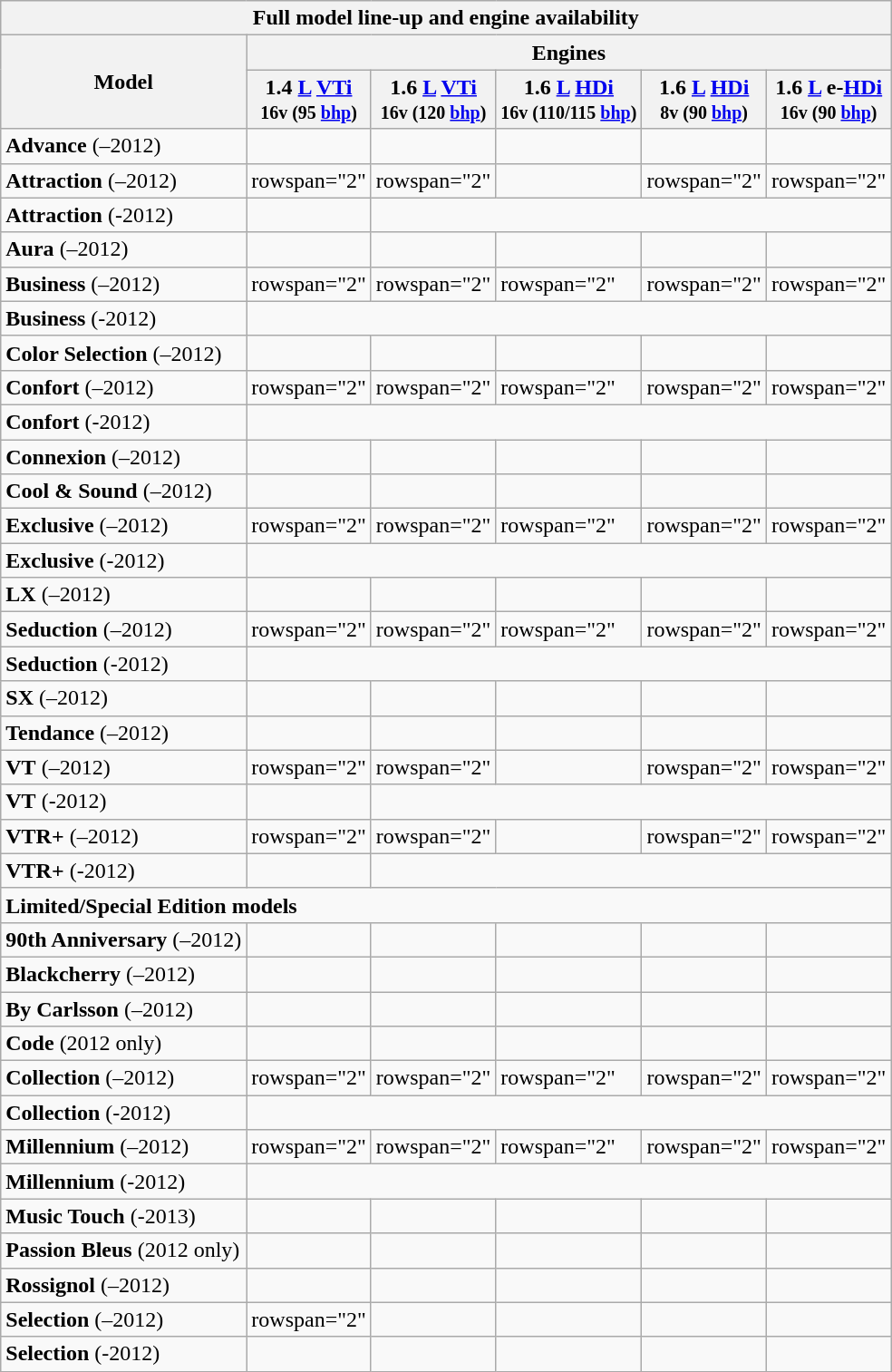<table class="wikitable collapsible collapsed">
<tr>
<th colspan="6"><strong>Full model line-up and engine availability</strong></th>
</tr>
<tr>
<th rowspan="2">Model</th>
<th colspan="5">Engines</th>
</tr>
<tr>
<th>1.4 <a href='#'>L</a> <a href='#'>VTi</a><br><small>16v (95 <a href='#'>bhp</a>)</small></th>
<th>1.6 <a href='#'>L</a> <a href='#'>VTi</a><br><small>16v (120 <a href='#'>bhp</a>)</small></th>
<th>1.6 <a href='#'>L</a> <a href='#'>HDi</a><br><small>16v (110/115 <a href='#'>bhp</a>)</small></th>
<th>1.6 <a href='#'>L</a> <a href='#'>HDi</a><br><small>8v (90 <a href='#'>bhp</a>)</small></th>
<th>1.6 <a href='#'>L</a> e-<a href='#'>HDi</a><br><small>16v (90 <a href='#'>bhp</a>)</small></th>
</tr>
<tr>
<td><strong>Advance</strong> (–2012)</td>
<td></td>
<td></td>
<td></td>
<td></td>
<td></td>
</tr>
<tr>
<td><strong>Attraction</strong> (–2012)</td>
<td>rowspan="2" </td>
<td>rowspan="2" </td>
<td></td>
<td>rowspan="2" </td>
<td>rowspan="2" </td>
</tr>
<tr>
<td><strong>Attraction</strong> (-2012)</td>
<td></td>
</tr>
<tr>
<td><strong>Aura</strong> (–2012)</td>
<td></td>
<td></td>
<td></td>
<td></td>
<td></td>
</tr>
<tr>
<td><strong>Business</strong> (–2012)</td>
<td>rowspan="2" </td>
<td>rowspan="2" </td>
<td>rowspan="2" </td>
<td>rowspan="2" </td>
<td>rowspan="2" </td>
</tr>
<tr>
<td><strong>Business</strong> (-2012)</td>
</tr>
<tr>
<td><strong>Color Selection</strong> (–2012)</td>
<td></td>
<td></td>
<td></td>
<td></td>
<td></td>
</tr>
<tr>
<td><strong>Confort</strong> (–2012)</td>
<td>rowspan="2" </td>
<td>rowspan="2" </td>
<td>rowspan="2" </td>
<td>rowspan="2" </td>
<td>rowspan="2" </td>
</tr>
<tr>
<td><strong>Confort</strong> (-2012)</td>
</tr>
<tr>
<td><strong>Connexion</strong> (–2012)</td>
<td></td>
<td></td>
<td></td>
<td></td>
<td></td>
</tr>
<tr>
<td><strong>Cool & Sound</strong> (–2012)</td>
<td></td>
<td></td>
<td></td>
<td></td>
<td></td>
</tr>
<tr>
<td><strong>Exclusive</strong> (–2012)</td>
<td>rowspan="2" </td>
<td>rowspan="2" </td>
<td>rowspan="2" </td>
<td>rowspan="2" </td>
<td>rowspan="2" </td>
</tr>
<tr>
<td><strong>Exclusive</strong> (-2012)</td>
</tr>
<tr>
<td><strong>LX</strong> (–2012)</td>
<td></td>
<td></td>
<td></td>
<td></td>
<td></td>
</tr>
<tr>
<td><strong>Seduction</strong> (–2012)</td>
<td>rowspan="2" </td>
<td>rowspan="2" </td>
<td>rowspan="2" </td>
<td>rowspan="2" </td>
<td>rowspan="2" </td>
</tr>
<tr>
<td><strong>Seduction</strong> (-2012)</td>
</tr>
<tr>
<td><strong>SX</strong> (–2012)</td>
<td></td>
<td></td>
<td></td>
<td></td>
<td></td>
</tr>
<tr>
<td><strong>Tendance</strong> (–2012)</td>
<td></td>
<td></td>
<td></td>
<td></td>
<td></td>
</tr>
<tr>
<td><strong>VT</strong> (–2012)</td>
<td>rowspan="2" </td>
<td>rowspan="2" </td>
<td></td>
<td>rowspan="2" </td>
<td>rowspan="2" </td>
</tr>
<tr>
<td><strong>VT</strong> (-2012)</td>
<td></td>
</tr>
<tr>
<td><strong>VTR+</strong> (–2012)</td>
<td>rowspan="2" </td>
<td>rowspan="2" </td>
<td></td>
<td>rowspan="2" </td>
<td>rowspan="2" </td>
</tr>
<tr>
<td><strong>VTR+</strong> (-2012)</td>
<td></td>
</tr>
<tr>
<td colspan="6"><strong>Limited/Special Edition models</strong></td>
</tr>
<tr>
<td><strong>90th Anniversary</strong> (–2012)</td>
<td></td>
<td></td>
<td></td>
<td></td>
<td></td>
</tr>
<tr>
<td><strong>Blackcherry</strong> (–2012)</td>
<td></td>
<td></td>
<td></td>
<td></td>
<td></td>
</tr>
<tr>
<td><strong>By Carlsson</strong> (–2012)</td>
<td></td>
<td></td>
<td></td>
<td></td>
<td></td>
</tr>
<tr>
<td><strong>Code</strong> (2012 only)</td>
<td></td>
<td></td>
<td></td>
<td></td>
<td></td>
</tr>
<tr>
<td><strong>Collection</strong> (–2012)</td>
<td>rowspan="2" </td>
<td>rowspan="2" </td>
<td>rowspan="2" </td>
<td>rowspan="2" </td>
<td>rowspan="2" </td>
</tr>
<tr>
<td><strong>Collection</strong> (-2012)</td>
</tr>
<tr>
<td><strong>Millennium</strong> (–2012)</td>
<td>rowspan="2" </td>
<td>rowspan="2" </td>
<td>rowspan="2" </td>
<td>rowspan="2" </td>
<td>rowspan="2" </td>
</tr>
<tr>
<td><strong>Millennium</strong> (-2012)</td>
</tr>
<tr>
<td><strong>Music Touch</strong> (-2013)</td>
<td></td>
<td></td>
<td></td>
<td></td>
<td></td>
</tr>
<tr>
<td><strong>Passion Bleus</strong> (2012 only)</td>
<td></td>
<td></td>
<td></td>
<td></td>
<td></td>
</tr>
<tr>
<td><strong>Rossignol</strong> (–2012)</td>
<td></td>
<td></td>
<td></td>
<td></td>
<td></td>
</tr>
<tr>
<td><strong>Selection</strong> (–2012)</td>
<td>rowspan="2" </td>
<td></td>
<td></td>
<td></td>
<td></td>
</tr>
<tr>
<td><strong>Selection</strong> (-2012)</td>
<td></td>
<td></td>
<td></td>
<td></td>
</tr>
</table>
